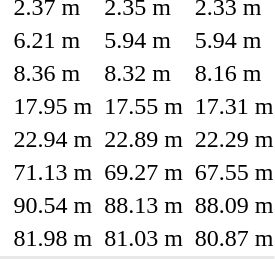<table>
<tr valign="top">
<td></td>
<td></td>
<td>2.37 m </td>
<td></td>
<td>2.35 m </td>
<td></td>
<td>2.33 m </td>
</tr>
<tr valign="top">
<td></td>
<td></td>
<td>6.21 m </td>
<td></td>
<td>5.94 m</td>
<td></td>
<td>5.94 m </td>
</tr>
<tr valign="top">
<td></td>
<td></td>
<td>8.36 m </td>
<td></td>
<td>8.32 m</td>
<td></td>
<td>8.16 m</td>
</tr>
<tr valign="top">
<td></td>
<td></td>
<td>17.95 m </td>
<td></td>
<td>17.55 m </td>
<td></td>
<td>17.31 m </td>
</tr>
<tr valign="top">
<td></td>
<td></td>
<td>22.94 m </td>
<td></td>
<td>22.89 m </td>
<td></td>
<td>22.29 m </td>
</tr>
<tr valign="top">
<td></td>
<td></td>
<td>71.13 m </td>
<td></td>
<td>69.27 m</td>
<td></td>
<td>67.55 m</td>
</tr>
<tr valign="top">
<td></td>
<td></td>
<td>90.54 m</td>
<td></td>
<td>88.13 m</td>
<td></td>
<td>88.09 m</td>
</tr>
<tr valign="top">
<td></td>
<td></td>
<td>81.98 m </td>
<td></td>
<td>81.03 m</td>
<td></td>
<td>80.87 m </td>
</tr>
<tr style="background:#e8e8e8;">
<td colspan=7></td>
</tr>
</table>
